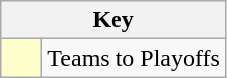<table class="wikitable" style="text-align: center;">
<tr>
<th colspan=2>Key</th>
</tr>
<tr>
<td style="background:#ffffcc; width:20px;"></td>
<td align=left>Teams to Playoffs</td>
</tr>
</table>
